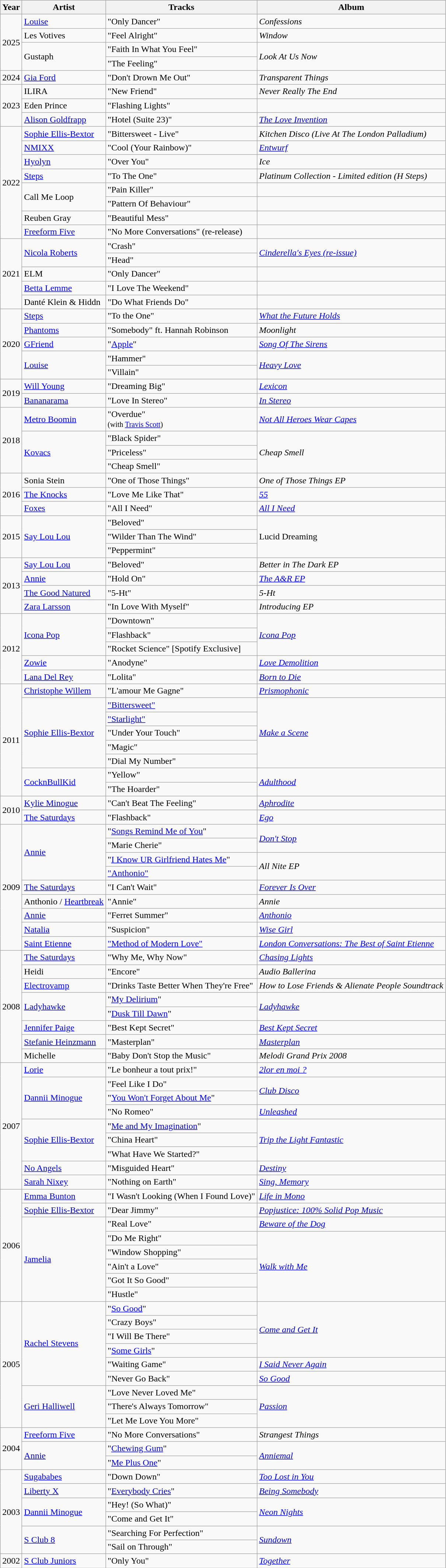<table class="wikitable">
<tr>
<th>Year</th>
<th>Artist</th>
<th>Tracks</th>
<th>Album</th>
</tr>
<tr>
<td rowspan="4">2025</td>
<td><a href='#'>Louise</a></td>
<td>"Only Dancer"</td>
<td><em>Confessions</em></td>
</tr>
<tr>
<td>Les Votives</td>
<td>"Feel Alright"</td>
<td><em>Window</em></td>
</tr>
<tr>
<td rowspan="2">Gustaph</td>
<td>"Faith In What You Feel"</td>
<td rowspan="2"><em>Look At Us Now</em></td>
</tr>
<tr>
<td>"The Feeling"</td>
</tr>
<tr>
<td>2024</td>
<td><a href='#'>Gia Ford</a></td>
<td>"Don't Drown Me Out"</td>
<td><em>Transparent Things</em></td>
</tr>
<tr>
<td rowspan="3">2023</td>
<td>ILIRA</td>
<td>"New Friend"</td>
<td><em>Never Really The End</em></td>
</tr>
<tr>
<td>Eden Prince</td>
<td>"Flashing Lights"</td>
<td></td>
</tr>
<tr>
<td><a href='#'>Alison Goldfrapp</a></td>
<td>"Hotel (Suite 23)"</td>
<td><em><a href='#'>The Love Invention</a></em></td>
</tr>
<tr>
<td rowspan="8">2022</td>
<td><a href='#'>Sophie Ellis-Bextor</a></td>
<td>"Bittersweet - Live"</td>
<td><em>Kitchen Disco (Live At The London Palladium)</em></td>
</tr>
<tr>
<td><a href='#'>NMIXX</a></td>
<td>"Cool (Your Rainbow)"</td>
<td><em><a href='#'>Entwurf</a></em></td>
</tr>
<tr>
<td><a href='#'>Hyolyn</a></td>
<td>"Over You"</td>
<td><em>Ice</em></td>
</tr>
<tr>
<td><a href='#'>Steps</a></td>
<td>"To The One"</td>
<td><em>Platinum Collection - Limited edition (H Steps)</em></td>
</tr>
<tr>
<td rowspan="2">Call Me Loop</td>
<td>"Pain Killer"</td>
<td></td>
</tr>
<tr>
<td>"Pattern Of Behaviour"</td>
<td></td>
</tr>
<tr>
<td>Reuben Gray</td>
<td>"Beautiful Mess"</td>
<td></td>
</tr>
<tr>
<td><a href='#'>Freeform Five</a></td>
<td>"No More Conversations" (re-release)</td>
<td></td>
</tr>
<tr>
<td rowspan="5">2021</td>
<td rowspan="2"><a href='#'>Nicola Roberts</a></td>
<td>"Crash"</td>
<td rowspan="2"><em><a href='#'>Cinderella's Eyes (re-issue)</a></em></td>
</tr>
<tr>
<td>"Head"</td>
</tr>
<tr>
<td>ELM</td>
<td>"Only Dancer"</td>
<td></td>
</tr>
<tr>
<td><a href='#'>Betta Lemme</a></td>
<td>"I Love The Weekend"</td>
<td></td>
</tr>
<tr>
<td>Danté Klein & Hiddn</td>
<td>"Do What Friends Do"</td>
<td></td>
</tr>
<tr>
<td rowspan="5">2020</td>
<td><a href='#'>Steps</a></td>
<td>"To the One"</td>
<td><em><a href='#'>What the Future Holds</a></em></td>
</tr>
<tr>
<td><a href='#'>Phantoms</a></td>
<td>"Somebody" ft. Hannah Robinson</td>
<td><em>Moonlight</em></td>
</tr>
<tr>
<td><a href='#'>GFriend</a></td>
<td>"<a href='#'>Apple</a>"</td>
<td><em><a href='#'>Song Of The Sirens</a></em></td>
</tr>
<tr>
<td rowspan="2"><a href='#'>Louise</a></td>
<td>"Hammer"</td>
<td rowspan="2"><em><a href='#'>Heavy Love</a></em></td>
</tr>
<tr>
<td>"Villain"</td>
</tr>
<tr>
<td rowspan="2">2019</td>
<td><a href='#'>Will Young</a></td>
<td>"Dreaming Big"</td>
<td><em><a href='#'>Lexicon</a></em></td>
</tr>
<tr>
<td><a href='#'>Bananarama</a></td>
<td>"Love In Stereo"</td>
<td><em><a href='#'>In Stereo</a></em></td>
</tr>
<tr>
<td rowspan="4">2018</td>
<td><a href='#'>Metro Boomin</a></td>
<td>"Overdue"<br><small>(with <a href='#'>Travis Scott</a>)</small></td>
<td><em><a href='#'>Not All Heroes Wear Capes</a></em></td>
</tr>
<tr>
<td rowspan="3"><a href='#'>Kovacs</a></td>
<td>"Black Spider"</td>
<td rowspan="3"><em>Cheap Smell</em></td>
</tr>
<tr>
<td>"Priceless"</td>
</tr>
<tr>
<td>"Cheap Smell"</td>
</tr>
<tr>
<td align="center" rowspan="3">2016</td>
<td>Sonia Stein</td>
<td>"One of Those Things"</td>
<td><em>One of Those Things EP</em></td>
</tr>
<tr>
<td><a href='#'>The Knocks</a></td>
<td>"Love Me Like That"<br></td>
<td><em><a href='#'>55</a></em></td>
</tr>
<tr>
<td><a href='#'>Foxes</a></td>
<td>"All I Need"</td>
<td><em><a href='#'>All I Need</a></em></td>
</tr>
<tr>
<td rowspan="3">2015</td>
<td rowspan="3"><a href='#'>Say Lou Lou</a></td>
<td>"Beloved"</td>
<td rowspan="3">Lucid Dreaming</td>
</tr>
<tr>
<td>"Wilder Than The Wind"</td>
</tr>
<tr>
<td>"Peppermint"</td>
</tr>
<tr>
<td align="center" rowspan="4">2013</td>
<td><a href='#'>Say Lou Lou</a></td>
<td>"Beloved"</td>
<td><em>Better in The Dark EP</em></td>
</tr>
<tr>
<td><a href='#'>Annie</a></td>
<td>"Hold On"</td>
<td><em><a href='#'>The A&R EP</a></em></td>
</tr>
<tr>
<td><a href='#'>The Good Natured</a></td>
<td>"5-Ht"</td>
<td><em>5-Ht</em></td>
</tr>
<tr>
<td><a href='#'>Zara Larsson</a></td>
<td>"In Love With Myself"</td>
<td><em>Introducing EP</em></td>
</tr>
<tr>
<td align="center" rowspan="5">2012</td>
<td rowspan="3"><a href='#'>Icona Pop</a></td>
<td>"Downtown"</td>
<td rowspan="3"><em><a href='#'>Icona Pop</a></em></td>
</tr>
<tr>
<td>"Flashback"</td>
</tr>
<tr>
<td>"Rocket Science" [Spotify Exclusive]</td>
</tr>
<tr>
<td><a href='#'>Zowie</a></td>
<td>"Anodyne"</td>
<td><em><a href='#'>Love Demolition</a></em></td>
</tr>
<tr>
<td><a href='#'>Lana Del Rey</a></td>
<td>"Lolita"</td>
<td><em><a href='#'>Born to Die</a></em></td>
</tr>
<tr>
<td align="center" rowspan="8">2011</td>
<td><a href='#'>Christophe Willem</a></td>
<td>"L'amour Me Gagne"</td>
<td><em><a href='#'>Prismophonic</a></em></td>
</tr>
<tr>
<td rowspan="5"><a href='#'>Sophie Ellis-Bextor</a></td>
<td><a href='#'>"Bittersweet"</a></td>
<td rowspan="5"><em><a href='#'>Make a Scene</a></em></td>
</tr>
<tr>
<td><a href='#'>"Starlight"</a></td>
</tr>
<tr>
<td>"Under Your Touch"</td>
</tr>
<tr>
<td>"Magic"</td>
</tr>
<tr>
<td>"Dial My Number"</td>
</tr>
<tr>
<td rowspan="2"><a href='#'>CocknBullKid</a></td>
<td>"Yellow"</td>
<td rowspan="2"><em><a href='#'>Adulthood</a></em></td>
</tr>
<tr>
<td>"The Hoarder"</td>
</tr>
<tr>
<td align="center" rowspan="2">2010</td>
<td><a href='#'>Kylie Minogue</a></td>
<td>"Can't Beat The Feeling"</td>
<td><em><a href='#'>Aphrodite</a></em></td>
</tr>
<tr>
<td><a href='#'>The Saturdays</a></td>
<td>"Flashback"</td>
<td><em><a href='#'>Ego</a></em></td>
</tr>
<tr>
<td align="center" rowspan="9">2009</td>
<td rowspan="4"><a href='#'>Annie</a></td>
<td>"<a href='#'>Songs Remind Me of You</a>"</td>
<td rowspan="2"><em><a href='#'>Don't Stop</a></em></td>
</tr>
<tr>
<td>"Marie Cherie"</td>
</tr>
<tr>
<td>"<a href='#'>I Know UR Girlfriend Hates Me</a>"</td>
<td rowspan="2"><em>All Nite EP</em></td>
</tr>
<tr>
<td><a href='#'>"Anthonio"</a></td>
</tr>
<tr>
<td><a href='#'>The Saturdays</a></td>
<td>"I Can't Wait"</td>
<td><em><a href='#'>Forever Is Over</a></em></td>
</tr>
<tr>
<td>Anthonio / <a href='#'>Heartbreak</a></td>
<td>"Annie"</td>
<td><em>Annie</em></td>
</tr>
<tr>
<td><a href='#'>Annie</a></td>
<td>"Ferret Summer"</td>
<td><em><a href='#'>Anthonio</a></em></td>
</tr>
<tr>
<td><a href='#'>Natalia</a></td>
<td>"Suspicion"</td>
<td><em><a href='#'>Wise Girl</a></em></td>
</tr>
<tr>
<td><a href='#'>Saint Etienne</a></td>
<td><a href='#'>"Method of Modern Love"</a></td>
<td><em><a href='#'>London Conversations: The Best of Saint Etienne</a></em></td>
</tr>
<tr>
<td align="center" rowspan="8">2008</td>
<td><a href='#'>The Saturdays</a></td>
<td>"Why Me, Why Now"</td>
<td><em><a href='#'>Chasing Lights</a></em></td>
</tr>
<tr>
<td>Heidi</td>
<td>"Encore"</td>
<td><em>Audio Ballerina</em></td>
</tr>
<tr>
<td><a href='#'>Electrovamp</a></td>
<td>"Drinks Taste Better When They're Free"</td>
<td><em>How to Lose Friends & Alienate People Soundtrack</em></td>
</tr>
<tr>
<td rowspan="2"><a href='#'>Ladyhawke</a></td>
<td>"<a href='#'>My Delirium</a>"</td>
<td rowspan="2"><em><a href='#'>Ladyhawke</a></em></td>
</tr>
<tr>
<td>"<a href='#'>Dusk Till Dawn</a>"</td>
</tr>
<tr>
<td><a href='#'>Jennifer Paige</a></td>
<td>"Best Kept Secret"</td>
<td><em><a href='#'>Best Kept Secret</a></em></td>
</tr>
<tr>
<td><a href='#'>Stefanie Heinzmann</a></td>
<td>"Masterplan"</td>
<td><em><a href='#'>Masterplan</a></em></td>
</tr>
<tr>
<td>Michelle</td>
<td>"Baby Don't Stop the Music"</td>
<td><em>Melodi Grand Prix 2008</em></td>
</tr>
<tr>
<td align="center" rowspan="9">2007</td>
<td><a href='#'>Lorie</a></td>
<td>"Le bonheur a tout prix!"</td>
<td><em><a href='#'>2lor en moi ?</a></em></td>
</tr>
<tr>
<td rowspan="3"><a href='#'>Dannii Minogue</a></td>
<td>"Feel Like I Do"</td>
<td rowspan="2"><em><a href='#'>Club Disco</a></em></td>
</tr>
<tr>
<td>"<a href='#'>You Won't Forget About Me</a>"</td>
</tr>
<tr>
<td>"No Romeo"</td>
<td><em><a href='#'>Unleashed</a></em></td>
</tr>
<tr>
<td rowspan="3"><a href='#'>Sophie Ellis-Bextor</a></td>
<td>"<a href='#'>Me and My Imagination</a>"</td>
<td rowspan="3"><em><a href='#'>Trip the Light Fantastic</a></em></td>
</tr>
<tr>
<td>"China Heart"</td>
</tr>
<tr>
<td>"What Have We Started?"</td>
</tr>
<tr>
<td><a href='#'>No Angels</a></td>
<td>"Misguided Heart"</td>
<td><em><a href='#'>Destiny</a></em></td>
</tr>
<tr>
<td><a href='#'>Sarah Nixey</a></td>
<td>"Nothing on Earth"</td>
<td><em><a href='#'>Sing, Memory</a></em></td>
</tr>
<tr>
<td align="center" rowspan="8">2006</td>
<td><a href='#'>Emma Bunton</a></td>
<td>"I Wasn't Looking (When I Found Love)"</td>
<td><em><a href='#'>Life in Mono</a></em></td>
</tr>
<tr>
<td><a href='#'>Sophie Ellis-Bextor</a></td>
<td>"Dear Jimmy"</td>
<td><em><a href='#'>Popjustice: 100% Solid Pop Music</a></em></td>
</tr>
<tr>
<td rowspan="6"><a href='#'>Jamelia</a></td>
<td>"Real Love"</td>
<td><em><a href='#'>Beware of the Dog</a></em></td>
</tr>
<tr>
<td>"Do Me Right"</td>
<td rowspan="5"><em><a href='#'>Walk with Me</a></em></td>
</tr>
<tr>
<td>"Window Shopping"</td>
</tr>
<tr>
<td>"Ain't a Love"</td>
</tr>
<tr>
<td>"Got It So Good"</td>
</tr>
<tr>
<td>"Hustle"</td>
</tr>
<tr>
<td align="center" rowspan="9">2005</td>
<td rowspan="6"><a href='#'>Rachel Stevens</a></td>
<td>"<a href='#'>So Good</a>"</td>
<td rowspan="4"><em><a href='#'>Come and Get It</a></em></td>
</tr>
<tr>
<td>"Crazy Boys"</td>
</tr>
<tr>
<td>"I Will Be There"</td>
</tr>
<tr>
<td>"<a href='#'>Some Girls</a>"</td>
</tr>
<tr>
<td>"Waiting Game"</td>
<td><em><a href='#'>I Said Never Again</a></em></td>
</tr>
<tr>
<td>"Never Go Back"</td>
<td><em><a href='#'>So Good</a></em></td>
</tr>
<tr>
<td rowspan="3"><a href='#'>Geri Halliwell</a></td>
<td>"Love Never Loved Me"</td>
<td rowspan="3"><em><a href='#'>Passion</a></em></td>
</tr>
<tr>
<td>"There's Always Tomorrow"</td>
</tr>
<tr>
<td>"Let Me Love You More"</td>
</tr>
<tr>
<td align="center" rowspan="3">2004</td>
<td><a href='#'>Freeform Five</a></td>
<td>"No More Conversations"</td>
<td><em>Strangest Things</em></td>
</tr>
<tr>
<td rowspan="2"><a href='#'>Annie</a></td>
<td>"<a href='#'>Chewing Gum</a>"</td>
<td rowspan="2"><em><a href='#'>Anniemal</a></em></td>
</tr>
<tr>
<td>"<a href='#'>Me Plus One</a>"</td>
</tr>
<tr>
<td align="center" rowspan="6">2003</td>
<td><a href='#'>Sugababes</a></td>
<td>"Down Down"</td>
<td><em><a href='#'>Too Lost in You</a></em></td>
</tr>
<tr>
<td><a href='#'>Liberty X</a></td>
<td>"<a href='#'>Everybody Cries</a>"</td>
<td><em><a href='#'>Being Somebody</a></em></td>
</tr>
<tr>
<td rowspan="2"><a href='#'>Dannii Minogue</a></td>
<td>"Hey! (So What)"</td>
<td rowspan="2"><em><a href='#'>Neon Nights</a></em></td>
</tr>
<tr>
<td>"Come and Get It"</td>
</tr>
<tr>
<td rowspan="2"><a href='#'>S Club 8</a></td>
<td>"Searching For Perfection"</td>
<td rowspan="2"><em><a href='#'>Sundown</a></em></td>
</tr>
<tr>
<td>"Sail on Through"</td>
</tr>
<tr>
<td align="center">2002</td>
<td><a href='#'>S Club Juniors</a></td>
<td>"Only You"</td>
<td><em><a href='#'>Together</a></em></td>
</tr>
</table>
